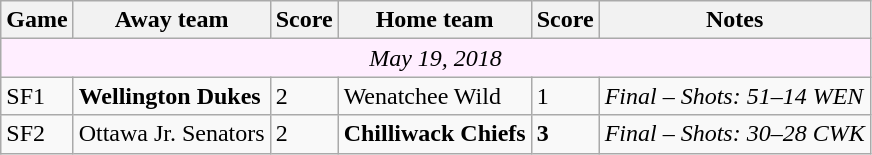<table class="wikitable">
<tr>
<th>Game</th>
<th>Away team</th>
<th>Score</th>
<th>Home team</th>
<th>Score</th>
<th>Notes</th>
</tr>
<tr style="text-align:center; background:#fef;">
<td colspan="11"><em>May 19, 2018</em></td>
</tr>
<tr>
<td>SF1</td>
<td><strong>Wellington Dukes</strong></td>
<td>2</td>
<td>Wenatchee Wild</td>
<td>1</td>
<td><em>Final – Shots: 51–14 WEN</em></td>
</tr>
<tr>
<td>SF2</td>
<td>Ottawa Jr. Senators</td>
<td>2</td>
<td><strong>Chilliwack Chiefs</strong></td>
<td><strong>3</strong></td>
<td><em>Final – Shots: 30–28 CWK</em></td>
</tr>
</table>
